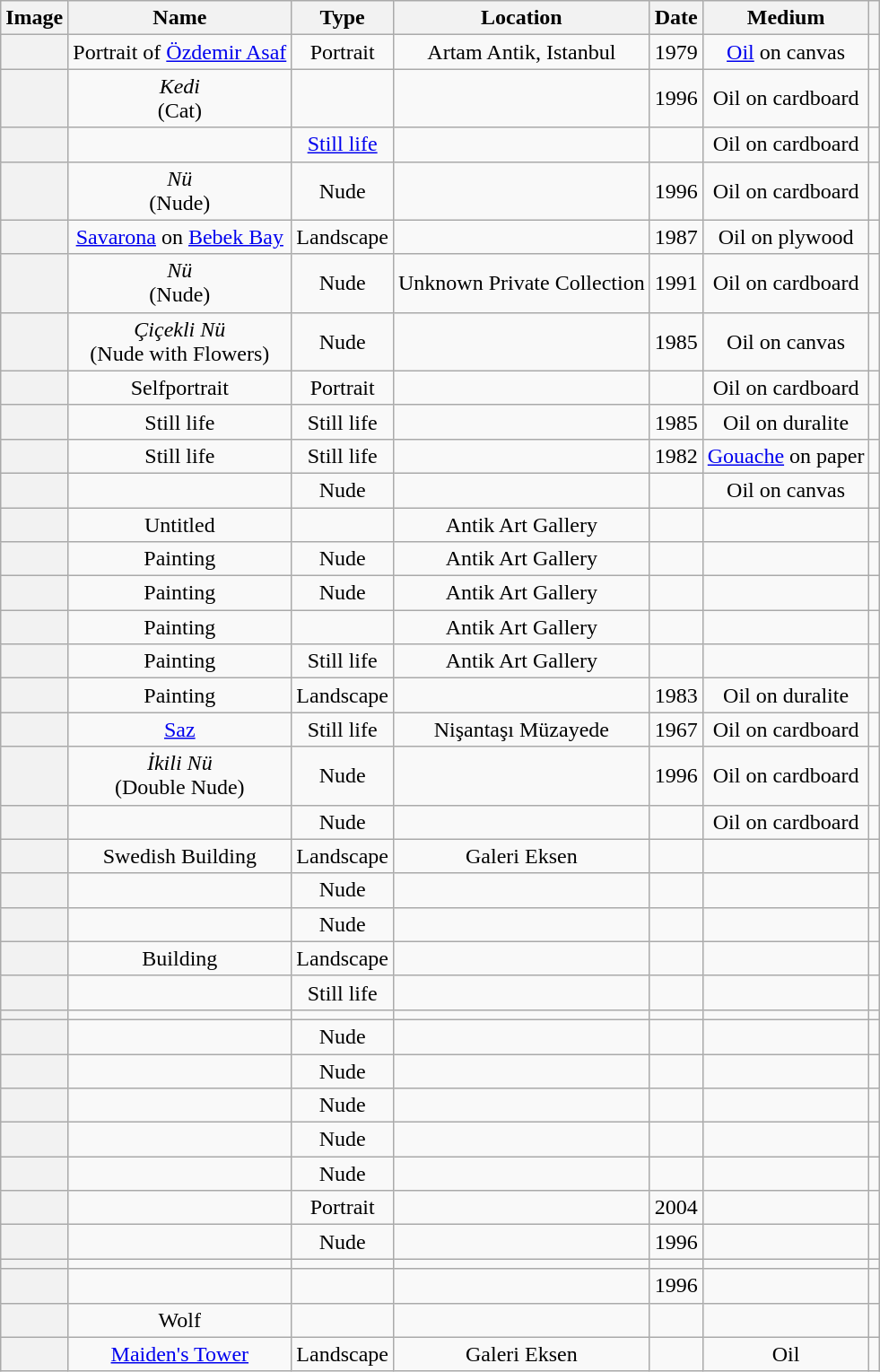<table class="wikitable sortable plainrowheaders" style="text-align:center">
<tr>
<th scope="col" class="unsortable">Image</th>
<th scope="col">Name</th>
<th scope="col">Type</th>
<th scope="col">Location</th>
<th scope="col">Date</th>
<th>Medium</th>
<th scope="col" class="unsortable"></th>
</tr>
<tr>
<th scope="row"></th>
<td>Portrait of <a href='#'>Özdemir Asaf</a></td>
<td>Portrait</td>
<td>Artam Antik, Istanbul</td>
<td>1979</td>
<td><a href='#'>Oil</a> on canvas</td>
<td></td>
</tr>
<tr>
<th></th>
<td><em>Kedi</em><br>(Cat)</td>
<td></td>
<td></td>
<td>1996</td>
<td>Oil on cardboard</td>
<td></td>
</tr>
<tr>
<th><br></th>
<td></td>
<td><a href='#'>Still life</a></td>
<td></td>
<td></td>
<td>Oil on cardboard</td>
<td></td>
</tr>
<tr>
<th></th>
<td><em>Nü</em><br>(Nude)</td>
<td>Nude</td>
<td></td>
<td>1996</td>
<td>Oil on cardboard</td>
<td></td>
</tr>
<tr>
<th></th>
<td><a href='#'>Savarona</a> on <a href='#'>Bebek Bay</a></td>
<td>Landscape</td>
<td></td>
<td>1987</td>
<td>Oil on plywood</td>
<td></td>
</tr>
<tr>
<th></th>
<td><em>Nü</em><br>(Nude)</td>
<td>Nude</td>
<td>Unknown Private Collection</td>
<td>1991</td>
<td>Oil on cardboard</td>
<td></td>
</tr>
<tr>
<th></th>
<td><em>Çiçekli Nü</em><br>(Nude with Flowers)</td>
<td>Nude</td>
<td></td>
<td>1985</td>
<td>Oil on canvas</td>
<td></td>
</tr>
<tr>
<th></th>
<td>Selfportrait</td>
<td>Portrait</td>
<td></td>
<td></td>
<td>Oil on cardboard</td>
<td></td>
</tr>
<tr>
<th><br></th>
<td>Still life</td>
<td>Still life</td>
<td></td>
<td>1985</td>
<td>Oil on duralite</td>
<td></td>
</tr>
<tr>
<th></th>
<td>Still life</td>
<td>Still life</td>
<td></td>
<td>1982</td>
<td><a href='#'>Gouache</a> on paper</td>
<td></td>
</tr>
<tr>
<th></th>
<td></td>
<td>Nude</td>
<td></td>
<td></td>
<td>Oil on canvas</td>
<td></td>
</tr>
<tr>
<th></th>
<td>Untitled</td>
<td></td>
<td>Antik Art Gallery</td>
<td></td>
<td></td>
<td></td>
</tr>
<tr>
<th></th>
<td>Painting</td>
<td>Nude</td>
<td>Antik Art Gallery</td>
<td></td>
<td></td>
<td></td>
</tr>
<tr>
<th></th>
<td>Painting</td>
<td>Nude</td>
<td>Antik Art Gallery</td>
<td></td>
<td></td>
<td></td>
</tr>
<tr>
<th></th>
<td>Painting</td>
<td></td>
<td>Antik Art Gallery</td>
<td></td>
<td></td>
<td></td>
</tr>
<tr>
<th></th>
<td>Painting</td>
<td>Still life</td>
<td>Antik Art Gallery</td>
<td></td>
<td></td>
<td></td>
</tr>
<tr>
<th></th>
<td>Painting</td>
<td>Landscape</td>
<td></td>
<td>1983</td>
<td>Oil on duralite</td>
<td></td>
</tr>
<tr>
<th></th>
<td><a href='#'>Saz</a></td>
<td>Still life</td>
<td>Nişantaşı Müzayede</td>
<td>1967</td>
<td>Oil on cardboard</td>
<td></td>
</tr>
<tr>
<th></th>
<td><em>İkili Nü</em><br>(Double Nude)</td>
<td>Nude</td>
<td></td>
<td>1996</td>
<td>Oil on cardboard</td>
<td></td>
</tr>
<tr>
<th></th>
<td></td>
<td>Nude</td>
<td></td>
<td></td>
<td>Oil on cardboard</td>
<td></td>
</tr>
<tr>
<th></th>
<td>Swedish Building</td>
<td>Landscape</td>
<td>Galeri Eksen</td>
<td></td>
<td></td>
<td></td>
</tr>
<tr>
<th></th>
<td></td>
<td>Nude</td>
<td></td>
<td></td>
<td></td>
<td></td>
</tr>
<tr>
<th></th>
<td></td>
<td>Nude</td>
<td></td>
<td></td>
<td></td>
<td></td>
</tr>
<tr>
<th></th>
<td>Building</td>
<td>Landscape</td>
<td></td>
<td></td>
<td></td>
<td></td>
</tr>
<tr>
<th></th>
<td></td>
<td>Still life</td>
<td></td>
<td></td>
<td></td>
<td></td>
</tr>
<tr>
<th></th>
<td></td>
<td></td>
<td></td>
<td></td>
<td></td>
<td></td>
</tr>
<tr>
<th></th>
<td></td>
<td>Nude</td>
<td></td>
<td></td>
<td></td>
<td></td>
</tr>
<tr>
<th></th>
<td></td>
<td>Nude</td>
<td></td>
<td></td>
<td></td>
<td></td>
</tr>
<tr>
<th></th>
<td></td>
<td>Nude</td>
<td></td>
<td></td>
<td></td>
<td></td>
</tr>
<tr>
<th></th>
<td></td>
<td>Nude</td>
<td></td>
<td></td>
<td></td>
<td></td>
</tr>
<tr>
<th></th>
<td></td>
<td>Nude</td>
<td></td>
<td></td>
<td></td>
<td></td>
</tr>
<tr>
<th></th>
<td></td>
<td>Portrait</td>
<td></td>
<td>2004</td>
<td></td>
<td></td>
</tr>
<tr>
<th></th>
<td></td>
<td>Nude</td>
<td></td>
<td>1996</td>
<td></td>
<td></td>
</tr>
<tr>
<th></th>
<td></td>
<td></td>
<td></td>
<td></td>
<td></td>
<td></td>
</tr>
<tr>
<th></th>
<td></td>
<td></td>
<td></td>
<td>1996</td>
<td></td>
<td></td>
</tr>
<tr>
<th></th>
<td>Wolf</td>
<td></td>
<td></td>
<td></td>
<td></td>
<td></td>
</tr>
<tr>
<th></th>
<td><a href='#'>Maiden's Tower</a></td>
<td>Landscape</td>
<td>Galeri Eksen</td>
<td></td>
<td>Oil</td>
<td></td>
</tr>
</table>
